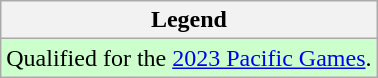<table class="wikitable">
<tr>
<th>Legend</th>
</tr>
<tr bgcolor=ccffcc>
<td>Qualified for the <a href='#'>2023 Pacific Games</a>.</td>
</tr>
</table>
